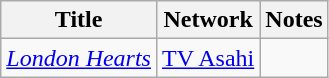<table class="wikitable">
<tr>
<th>Title</th>
<th>Network</th>
<th>Notes</th>
</tr>
<tr>
<td><em><a href='#'>London Hearts</a></em></td>
<td><a href='#'>TV Asahi</a></td>
<td></td>
</tr>
</table>
